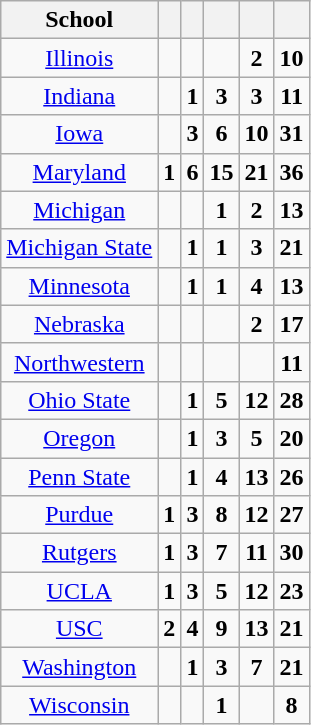<table class="wikitable sortable" style="text-align: center;">
<tr>
<th>School</th>
<th data-sort-type="number" scope="col"></th>
<th data-sort-type="number" scope="col"></th>
<th data-sort-type="number" scope="col"></th>
<th data-sort-type="number" scope="col"></th>
<th data-sort-type="number" scope="col"></th>
</tr>
<tr>
<td><a href='#'>Illinois</a></td>
<td></td>
<td></td>
<td></td>
<td><strong>2</strong><br></td>
<td><strong>10</strong><br></td>
</tr>
<tr>
<td><a href='#'>Indiana</a></td>
<td></td>
<td><strong>1</strong><br></td>
<td><strong>3</strong><br></td>
<td><strong>3</strong><br></td>
<td><strong>11</strong><br></td>
</tr>
<tr>
<td><a href='#'>Iowa</a></td>
<td></td>
<td><strong>3</strong><br></td>
<td><strong>6</strong><br></td>
<td><strong>10</strong><br></td>
<td><strong>31</strong><br></td>
</tr>
<tr>
<td><a href='#'>Maryland</a></td>
<td><strong>1</strong><br></td>
<td><strong>6</strong><br></td>
<td><strong>15</strong><br></td>
<td><strong>21</strong><br></td>
<td><strong>36</strong><br></td>
</tr>
<tr>
<td><a href='#'>Michigan</a></td>
<td></td>
<td></td>
<td><strong>1</strong><br></td>
<td><strong>2</strong><br></td>
<td><strong>13</strong><br></td>
</tr>
<tr>
<td><a href='#'>Michigan State</a></td>
<td></td>
<td><strong>1</strong><br></td>
<td><strong>1</strong><br></td>
<td><strong>3</strong><br></td>
<td><strong>21</strong><br></td>
</tr>
<tr>
<td><a href='#'>Minnesota</a></td>
<td></td>
<td><strong>1</strong><br></td>
<td><strong>1</strong><br></td>
<td><strong>4</strong><br></td>
<td><strong>13</strong><br></td>
</tr>
<tr>
<td><a href='#'>Nebraska</a></td>
<td></td>
<td></td>
<td></td>
<td><strong>2</strong><br></td>
<td><strong>17</strong><br></td>
</tr>
<tr>
<td><a href='#'>Northwestern</a></td>
<td></td>
<td></td>
<td></td>
<td></td>
<td><strong>11</strong><br></td>
</tr>
<tr>
<td><a href='#'>Ohio State</a></td>
<td></td>
<td><strong>1</strong><br></td>
<td><strong>5</strong><br></td>
<td><strong>12</strong><br></td>
<td><strong>28</strong><br></td>
</tr>
<tr>
<td><a href='#'>Oregon</a></td>
<td></td>
<td><strong>1</strong><br></td>
<td><strong>3</strong><br></td>
<td><strong>5</strong><br></td>
<td><strong>20</strong><br></td>
</tr>
<tr>
<td><a href='#'>Penn State</a></td>
<td></td>
<td><strong>1</strong><br></td>
<td><strong>4</strong><br></td>
<td><strong>13</strong><br></td>
<td><strong>26</strong><br></td>
</tr>
<tr>
<td><a href='#'>Purdue</a></td>
<td><strong>1</strong><br></td>
<td><strong>3</strong><br></td>
<td><strong>8</strong><br></td>
<td><strong>12</strong><br></td>
<td><strong>27</strong><br></td>
</tr>
<tr>
<td><a href='#'>Rutgers</a></td>
<td><strong>1</strong><br></td>
<td><strong>3</strong><br></td>
<td><strong>7</strong><br></td>
<td><strong>11</strong><br></td>
<td><strong>30</strong><br></td>
</tr>
<tr>
<td><a href='#'>UCLA</a></td>
<td><strong>1</strong><br></td>
<td><strong>3</strong><br></td>
<td><strong>5</strong><br></td>
<td><strong>12</strong><br></td>
<td><strong>23</strong><br></td>
</tr>
<tr>
<td><a href='#'>USC</a></td>
<td><strong>2</strong><br></td>
<td><strong>4</strong><br></td>
<td><strong>9</strong><br></td>
<td><strong>13</strong><br></td>
<td><strong>21</strong><br></td>
</tr>
<tr>
<td><a href='#'>Washington</a></td>
<td></td>
<td><strong>1</strong><br></td>
<td><strong>3</strong><br></td>
<td><strong>7</strong><br></td>
<td><strong>21</strong><br></td>
</tr>
<tr>
<td><a href='#'>Wisconsin</a></td>
<td></td>
<td></td>
<td><strong>1</strong><br></td>
<td></td>
<td><strong>8</strong><br></td>
</tr>
</table>
